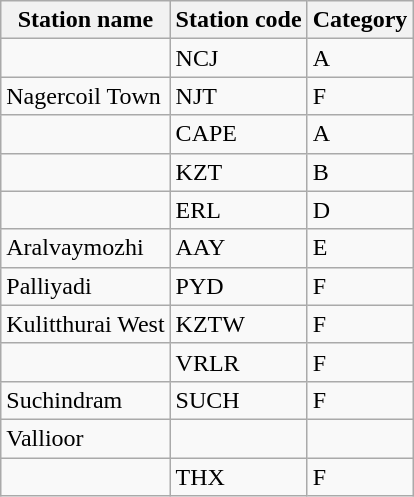<table class="wikitable">
<tr>
<th>Station name</th>
<th>Station code</th>
<th>Category</th>
</tr>
<tr>
<td></td>
<td>NCJ</td>
<td>A</td>
</tr>
<tr>
<td>Nagercoil Town</td>
<td>NJT</td>
<td>F</td>
</tr>
<tr>
<td></td>
<td>CAPE</td>
<td>A</td>
</tr>
<tr>
<td></td>
<td>KZT</td>
<td>B</td>
</tr>
<tr>
<td></td>
<td>ERL</td>
<td>D</td>
</tr>
<tr>
<td>Aralvaymozhi</td>
<td>AAY</td>
<td>E</td>
</tr>
<tr>
<td>Palliyadi</td>
<td>PYD</td>
<td>F</td>
</tr>
<tr>
<td>Kulitthurai West</td>
<td>KZTW</td>
<td>F</td>
</tr>
<tr>
<td></td>
<td>VRLR</td>
<td>F</td>
</tr>
<tr>
<td>Suchindram</td>
<td>SUCH</td>
<td>F</td>
</tr>
<tr>
<td>Vallioor</td>
<td></td>
<td></td>
</tr>
<tr>
<td></td>
<td>THX</td>
<td>F</td>
</tr>
</table>
